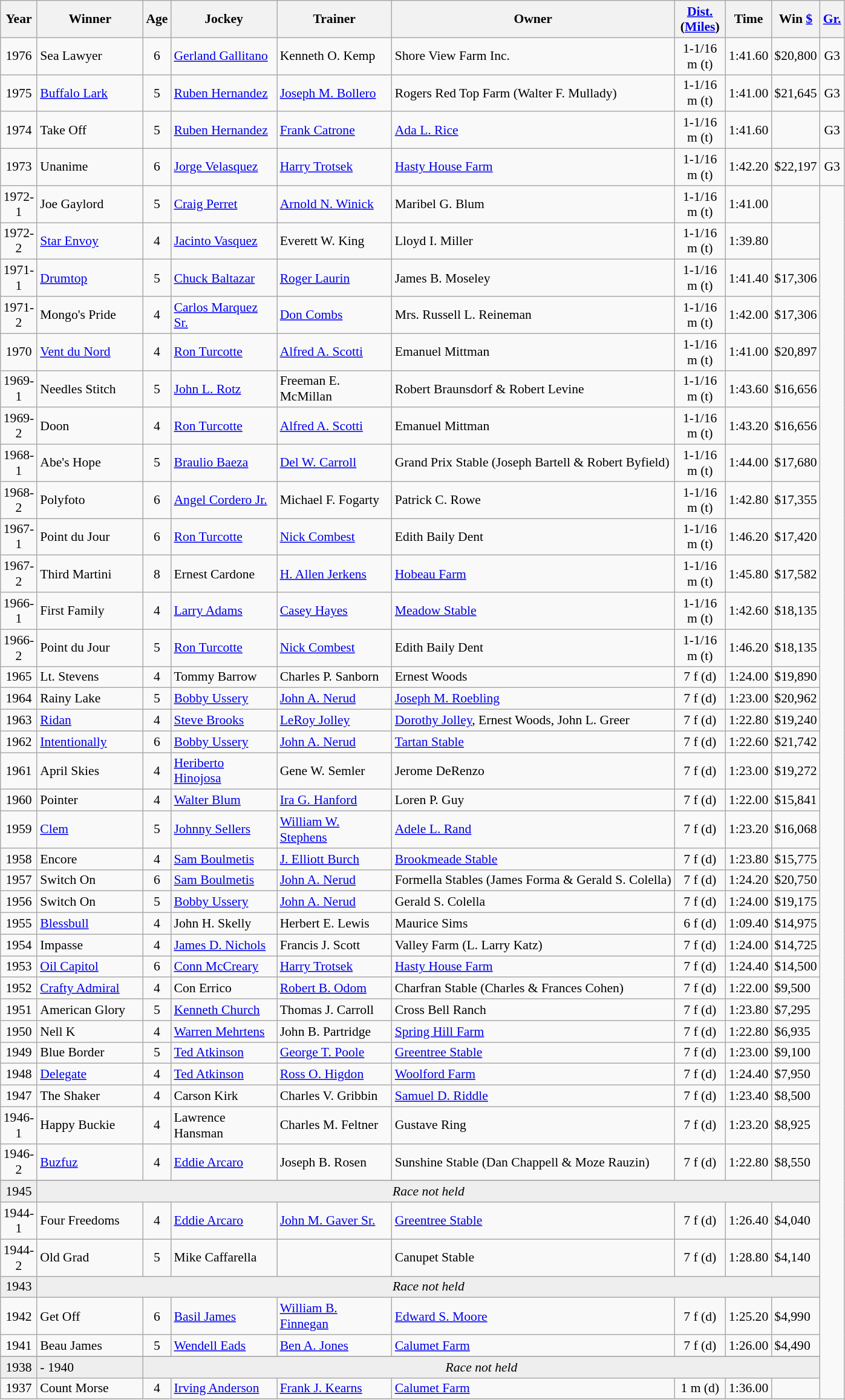<table class="wikitable sortable" style="font-size:90%">
<tr>
<th style="width:25px">Year<br></th>
<th style="width:110px">Winner<br></th>
<th style="width:20px">Age<br></th>
<th style="width:110px">Jockey<br></th>
<th style="width:120px">Trainer<br></th>
<th>Owner<br></th>
<th style="width:50px"><a href='#'>Dist.</a><br> <span>(<a href='#'>Miles</a>)</span></th>
<th style="width:25px">Time<br></th>
<th style="width:30px">Win <a href='#'>$</a><br></th>
<th style="width:20px"><a href='#'>Gr.</a></th>
</tr>
<tr>
<td align=center>1976</td>
<td>Sea Lawyer</td>
<td align=center>6</td>
<td><a href='#'>Gerland Gallitano</a></td>
<td>Kenneth O. Kemp</td>
<td>Shore View Farm Inc.</td>
<td align=center>1-1/16 m (t)</td>
<td>1:41.60</td>
<td>$20,800</td>
<td align=center>G3</td>
</tr>
<tr>
<td align=center>1975</td>
<td><a href='#'>Buffalo Lark</a></td>
<td align=center>5</td>
<td><a href='#'>Ruben Hernandez</a></td>
<td><a href='#'>Joseph M. Bollero</a></td>
<td>Rogers Red Top Farm (Walter F. Mullady)</td>
<td align=center>1-1/16 m (t)</td>
<td>1:41.00</td>
<td>$21,645</td>
<td align=center>G3</td>
</tr>
<tr>
<td align=center>1974</td>
<td>Take Off</td>
<td align=center>5</td>
<td><a href='#'>Ruben Hernandez</a></td>
<td><a href='#'>Frank Catrone</a></td>
<td><a href='#'>Ada L. Rice</a></td>
<td align=center>1-1/16 m (t)</td>
<td>1:41.60</td>
<td></td>
<td align=center>G3</td>
</tr>
<tr>
<td align=center>1973</td>
<td>Unanime</td>
<td align=center>6</td>
<td><a href='#'>Jorge Velasquez</a></td>
<td><a href='#'>Harry Trotsek</a></td>
<td><a href='#'>Hasty House Farm</a></td>
<td align=center>1-1/16 m (t)</td>
<td>1:42.20</td>
<td>$22,197</td>
<td align=center>G3</td>
</tr>
<tr>
<td align=center>1972-1</td>
<td>Joe Gaylord</td>
<td align=center>5</td>
<td><a href='#'>Craig Perret</a></td>
<td><a href='#'>Arnold N. Winick</a></td>
<td>Maribel G. Blum</td>
<td align=center>1-1/16 m (t)</td>
<td>1:41.00</td>
<td></td>
</tr>
<tr>
<td align=center>1972-2</td>
<td><a href='#'>Star Envoy</a></td>
<td align=center>4</td>
<td><a href='#'>Jacinto Vasquez</a></td>
<td>Everett W. King</td>
<td>Lloyd I. Miller</td>
<td align=center>1-1/16 m (t)</td>
<td>1:39.80</td>
<td></td>
</tr>
<tr>
<td align=center>1971-1</td>
<td><a href='#'>Drumtop</a></td>
<td align=center>5</td>
<td><a href='#'>Chuck Baltazar</a></td>
<td><a href='#'>Roger Laurin</a></td>
<td>James B. Moseley</td>
<td align=center>1-1/16 m (t)</td>
<td>1:41.40</td>
<td>$17,306</td>
</tr>
<tr>
<td align=center>1971-2</td>
<td>Mongo's Pride</td>
<td align=center>4</td>
<td><a href='#'>Carlos Marquez Sr.</a></td>
<td><a href='#'>Don Combs</a></td>
<td>Mrs. Russell L. Reineman</td>
<td align=center>1-1/16 m (t)</td>
<td>1:42.00</td>
<td>$17,306</td>
</tr>
<tr>
<td align=center>1970</td>
<td><a href='#'>Vent du Nord</a></td>
<td align=center>4</td>
<td><a href='#'>Ron Turcotte</a></td>
<td><a href='#'>Alfred A. Scotti</a></td>
<td>Emanuel Mittman</td>
<td align=center>1-1/16 m (t)</td>
<td>1:41.00</td>
<td>$20,897</td>
</tr>
<tr>
<td align=center>1969-1</td>
<td>Needles Stitch</td>
<td align=center>5</td>
<td><a href='#'>John L. Rotz</a></td>
<td>Freeman E. McMillan</td>
<td>Robert Braunsdorf & Robert Levine</td>
<td align=center>1-1/16 m (t)</td>
<td>1:43.60</td>
<td>$16,656</td>
</tr>
<tr>
<td align=center>1969-2</td>
<td>Doon</td>
<td align=center>4</td>
<td><a href='#'>Ron Turcotte</a></td>
<td><a href='#'>Alfred A. Scotti</a></td>
<td>Emanuel Mittman</td>
<td align=center>1-1/16 m (t)</td>
<td>1:43.20</td>
<td>$16,656</td>
</tr>
<tr>
<td align=center>1968-1</td>
<td>Abe's Hope</td>
<td align=center>5</td>
<td><a href='#'>Braulio Baeza</a></td>
<td><a href='#'>Del W. Carroll</a></td>
<td>Grand Prix Stable (Joseph Bartell & Robert Byfield)</td>
<td align=center>1-1/16 m (t)</td>
<td>1:44.00</td>
<td>$17,680</td>
</tr>
<tr>
<td align=center>1968-2</td>
<td>Polyfoto</td>
<td align=center>6</td>
<td><a href='#'>Angel Cordero Jr.</a></td>
<td>Michael F. Fogarty</td>
<td>Patrick C. Rowe</td>
<td align=center>1-1/16 m (t)</td>
<td>1:42.80</td>
<td>$17,355</td>
</tr>
<tr>
<td align=center>1967-1</td>
<td>Point du Jour</td>
<td align=center>6</td>
<td><a href='#'>Ron Turcotte</a></td>
<td><a href='#'>Nick Combest</a></td>
<td>Edith Baily Dent</td>
<td align=center>1-1/16 m (t)</td>
<td>1:46.20</td>
<td>$17,420</td>
</tr>
<tr>
<td align=center>1967-2</td>
<td>Third Martini</td>
<td align=center>8</td>
<td>Ernest Cardone</td>
<td><a href='#'>H. Allen Jerkens</a></td>
<td><a href='#'>Hobeau Farm</a></td>
<td align=center>1-1/16 m (t)</td>
<td>1:45.80</td>
<td>$17,582</td>
</tr>
<tr>
<td align=center>1966-1</td>
<td>First Family</td>
<td align=center>4</td>
<td><a href='#'>Larry Adams</a></td>
<td><a href='#'>Casey Hayes</a></td>
<td><a href='#'>Meadow Stable</a></td>
<td align=center>1-1/16 m (t)</td>
<td>1:42.60</td>
<td>$18,135</td>
</tr>
<tr>
<td align=center>1966-2</td>
<td>Point du Jour</td>
<td align=center>5</td>
<td><a href='#'>Ron Turcotte</a></td>
<td><a href='#'>Nick Combest</a></td>
<td>Edith Baily Dent</td>
<td align=center>1-1/16 m (t)</td>
<td>1:46.20</td>
<td>$18,135</td>
</tr>
<tr>
<td align=center>1965</td>
<td>Lt. Stevens</td>
<td align=center>4</td>
<td>Tommy Barrow</td>
<td>Charles P. Sanborn</td>
<td>Ernest Woods</td>
<td align=center>7 f (d)</td>
<td>1:24.00</td>
<td>$19,890</td>
</tr>
<tr>
<td align=center>1964</td>
<td>Rainy Lake</td>
<td align=center>5</td>
<td><a href='#'>Bobby Ussery</a></td>
<td><a href='#'>John A. Nerud</a></td>
<td><a href='#'>Joseph M. Roebling</a></td>
<td align=center>7 f (d)</td>
<td>1:23.00</td>
<td>$20,962</td>
</tr>
<tr>
<td align=center>1963</td>
<td><a href='#'>Ridan</a></td>
<td align=center>4</td>
<td><a href='#'>Steve Brooks</a></td>
<td><a href='#'>LeRoy Jolley</a></td>
<td><a href='#'>Dorothy Jolley</a>, Ernest Woods, John L. Greer</td>
<td align=center>7 f (d)</td>
<td>1:22.80</td>
<td>$19,240</td>
</tr>
<tr>
<td align=center>1962</td>
<td><a href='#'>Intentionally</a></td>
<td align=center>6</td>
<td><a href='#'>Bobby Ussery</a></td>
<td><a href='#'>John A. Nerud</a></td>
<td><a href='#'>Tartan Stable</a></td>
<td align=center>7 f (d)</td>
<td>1:22.60</td>
<td>$21,742</td>
</tr>
<tr>
<td align=center>1961</td>
<td>April Skies</td>
<td align=center>4</td>
<td><a href='#'>Heriberto Hinojosa</a></td>
<td>Gene W. Semler</td>
<td>Jerome DeRenzo</td>
<td align=center>7 f (d)</td>
<td>1:23.00</td>
<td>$19,272</td>
</tr>
<tr>
<td align=center>1960</td>
<td>Pointer</td>
<td align=center>4</td>
<td><a href='#'>Walter Blum</a></td>
<td><a href='#'>Ira G. Hanford</a></td>
<td>Loren P. Guy</td>
<td align=center>7 f (d)</td>
<td>1:22.00</td>
<td>$15,841</td>
</tr>
<tr>
<td align=center>1959</td>
<td><a href='#'>Clem</a></td>
<td align=center>5</td>
<td><a href='#'>Johnny Sellers</a></td>
<td><a href='#'>William W. Stephens</a></td>
<td><a href='#'>Adele L. Rand</a></td>
<td align=center>7 f (d)</td>
<td>1:23.20</td>
<td>$16,068</td>
</tr>
<tr>
<td align=center>1958</td>
<td>Encore</td>
<td align=center>4</td>
<td><a href='#'>Sam Boulmetis</a></td>
<td><a href='#'>J. Elliott Burch</a></td>
<td><a href='#'>Brookmeade Stable</a></td>
<td align=center>7 f (d)</td>
<td>1:23.80</td>
<td>$15,775</td>
</tr>
<tr>
<td align=center>1957</td>
<td>Switch On</td>
<td align=center>6</td>
<td><a href='#'>Sam Boulmetis</a></td>
<td><a href='#'>John A. Nerud</a></td>
<td>Formella Stables (James Forma & Gerald S. Colella)</td>
<td align=center>7 f (d)</td>
<td>1:24.20</td>
<td>$20,750</td>
</tr>
<tr>
<td align=center>1956</td>
<td>Switch On</td>
<td align=center>5</td>
<td><a href='#'>Bobby Ussery</a></td>
<td><a href='#'>John A. Nerud</a></td>
<td>Gerald S. Colella</td>
<td align=center>7 f (d)</td>
<td>1:24.00</td>
<td>$19,175</td>
</tr>
<tr>
<td align=center>1955</td>
<td><a href='#'>Blessbull</a></td>
<td align=center>4</td>
<td>John H. Skelly</td>
<td>Herbert E. Lewis</td>
<td>Maurice Sims</td>
<td align=center>6 f (d)</td>
<td>1:09.40</td>
<td>$14,975</td>
</tr>
<tr>
<td align=center>1954</td>
<td>Impasse</td>
<td align=center>4</td>
<td><a href='#'>James  D. Nichols</a></td>
<td>Francis J. Scott</td>
<td>Valley Farm (L. Larry Katz)</td>
<td align=center>7 f (d)</td>
<td>1:24.00</td>
<td>$14,725</td>
</tr>
<tr>
<td align=center>1953</td>
<td><a href='#'>Oil Capitol</a></td>
<td align=center>6</td>
<td><a href='#'>Conn McCreary</a></td>
<td><a href='#'>Harry Trotsek</a></td>
<td><a href='#'>Hasty House Farm</a></td>
<td align=center>7 f (d)</td>
<td>1:24.40</td>
<td>$14,500</td>
</tr>
<tr>
<td align=center>1952</td>
<td><a href='#'>Crafty Admiral</a></td>
<td align=center>4</td>
<td>Con Errico</td>
<td><a href='#'>Robert B. Odom</a></td>
<td>Charfran Stable (Charles & Frances Cohen)</td>
<td align=center>7 f (d)</td>
<td>1:22.00</td>
<td>$9,500</td>
</tr>
<tr>
<td align=center>1951</td>
<td>American Glory</td>
<td align=center>5</td>
<td><a href='#'>Kenneth Church</a></td>
<td>Thomas J. Carroll</td>
<td>Cross Bell Ranch</td>
<td align=center>7 f (d)</td>
<td>1:23.80</td>
<td>$7,295</td>
</tr>
<tr>
<td align=center>1950</td>
<td>Nell K</td>
<td align=center>4</td>
<td><a href='#'>Warren Mehrtens</a></td>
<td>John B. Partridge</td>
<td><a href='#'>Spring Hill Farm</a></td>
<td align=center>7 f (d)</td>
<td>1:22.80</td>
<td>$6,935</td>
</tr>
<tr>
<td align=center>1949</td>
<td>Blue Border</td>
<td align=center>5</td>
<td><a href='#'>Ted Atkinson</a></td>
<td><a href='#'>George T. Poole</a></td>
<td><a href='#'>Greentree Stable</a></td>
<td align=center>7 f (d)</td>
<td>1:23.00</td>
<td>$9,100</td>
</tr>
<tr>
<td align=center>1948</td>
<td><a href='#'>Delegate</a></td>
<td align=center>4</td>
<td><a href='#'>Ted Atkinson</a></td>
<td><a href='#'>Ross O. Higdon</a></td>
<td><a href='#'>Woolford Farm</a></td>
<td align=center>7 f (d)</td>
<td>1:24.40</td>
<td>$7,950</td>
</tr>
<tr>
<td align=center>1947</td>
<td>The Shaker</td>
<td align=center>4</td>
<td>Carson Kirk</td>
<td>Charles V. Gribbin</td>
<td><a href='#'>Samuel D. Riddle</a></td>
<td align=center>7 f (d)</td>
<td>1:23.40</td>
<td>$8,500</td>
</tr>
<tr>
<td align=center>1946-1</td>
<td>Happy Buckie</td>
<td align=center>4</td>
<td>Lawrence Hansman</td>
<td>Charles M. Feltner</td>
<td>Gustave Ring</td>
<td align=center>7 f (d)</td>
<td>1:23.20</td>
<td>$8,925</td>
</tr>
<tr>
<td align=center>1946-2</td>
<td><a href='#'>Buzfuz</a></td>
<td align=center>4</td>
<td><a href='#'>Eddie Arcaro</a></td>
<td>Joseph B. Rosen</td>
<td>Sunshine Stable (Dan Chappell & Moze Rauzin)</td>
<td align=center>7 f (d)</td>
<td>1:22.80</td>
<td>$8,550</td>
</tr>
<tr>
</tr>
<tr bgcolor="#eeeeee">
<td align=center>1945</td>
<td align=center  colspan=8><em>Race not held</em></td>
</tr>
<tr>
<td align=center>1944-1</td>
<td>Four Freedoms</td>
<td align=center>4</td>
<td><a href='#'>Eddie Arcaro</a></td>
<td><a href='#'>John M. Gaver Sr.</a></td>
<td><a href='#'>Greentree Stable</a></td>
<td align=center>7 f (d)</td>
<td>1:26.40</td>
<td>$4,040</td>
</tr>
<tr>
<td align=center>1944-2</td>
<td>Old Grad</td>
<td align=center>5</td>
<td>Mike Caffarella</td>
<td></td>
<td>Canupet Stable</td>
<td align=center>7 f (d)</td>
<td>1:28.80</td>
<td>$4,140</td>
</tr>
<tr bgcolor="#eeeeee">
<td align=center>1943</td>
<td align=center  colspan=8><em>Race not held</em></td>
</tr>
<tr>
<td align=center>1942</td>
<td>Get Off</td>
<td align=center>6</td>
<td><a href='#'>Basil James</a></td>
<td><a href='#'>William B. Finnegan</a></td>
<td><a href='#'>Edward S. Moore</a></td>
<td align=center>7 f (d)</td>
<td>1:25.20</td>
<td>$4,990</td>
</tr>
<tr>
<td align=center>1941</td>
<td>Beau James</td>
<td align=center>5</td>
<td><a href='#'>Wendell Eads</a></td>
<td><a href='#'>Ben A. Jones</a></td>
<td><a href='#'>Calumet Farm</a></td>
<td align=center>7 f (d)</td>
<td>1:26.00</td>
<td>$4,490</td>
</tr>
<tr>
</tr>
<tr bgcolor="#eeeeee">
<td align=center>1938</td>
<td>- 1940</td>
<td align=center  colspan=7><em>Race not held</em></td>
</tr>
<tr>
<td align=center>1937</td>
<td>Count Morse</td>
<td align=center>4</td>
<td><a href='#'>Irving Anderson</a></td>
<td><a href='#'>Frank J. Kearns</a></td>
<td><a href='#'>Calumet Farm</a></td>
<td align=center>1 m (d)</td>
<td>1:36.00</td>
<td></td>
</tr>
<tr>
</tr>
</table>
